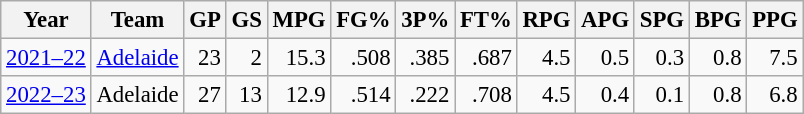<table class="wikitable sortable" style="font-size:95%; text-align:right;">
<tr>
<th align=center>Year</th>
<th>Team</th>
<th>GP</th>
<th>GS</th>
<th>MPG</th>
<th>FG%</th>
<th>3P%</th>
<th>FT%</th>
<th>RPG</th>
<th>APG</th>
<th>SPG</th>
<th>BPG</th>
<th>PPG</th>
</tr>
<tr>
<td><a href='#'>2021–22</a></td>
<td><a href='#'>Adelaide</a></td>
<td>23</td>
<td>2</td>
<td>15.3</td>
<td>.508</td>
<td>.385</td>
<td>.687</td>
<td>4.5</td>
<td>0.5</td>
<td>0.3</td>
<td>0.8</td>
<td>7.5</td>
</tr>
<tr>
<td><a href='#'>2022–23</a></td>
<td>Adelaide</td>
<td>27</td>
<td>13</td>
<td>12.9</td>
<td>.514</td>
<td>.222</td>
<td>.708</td>
<td>4.5</td>
<td>0.4</td>
<td>0.1</td>
<td>0.8</td>
<td>6.8</td>
</tr>
</table>
